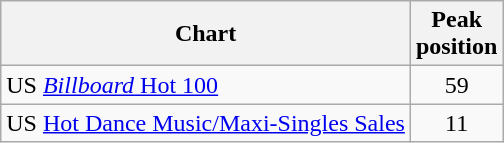<table class="wikitable sortable">
<tr>
<th>Chart</th>
<th>Peak<br>position</th>
</tr>
<tr>
<td>US <a href='#'><em>Billboard</em> Hot 100</a></td>
<td style="text-align:center;">59</td>
</tr>
<tr>
<td>US <a href='#'>Hot Dance Music/Maxi-Singles Sales</a></td>
<td style="text-align:center;">11</td>
</tr>
</table>
